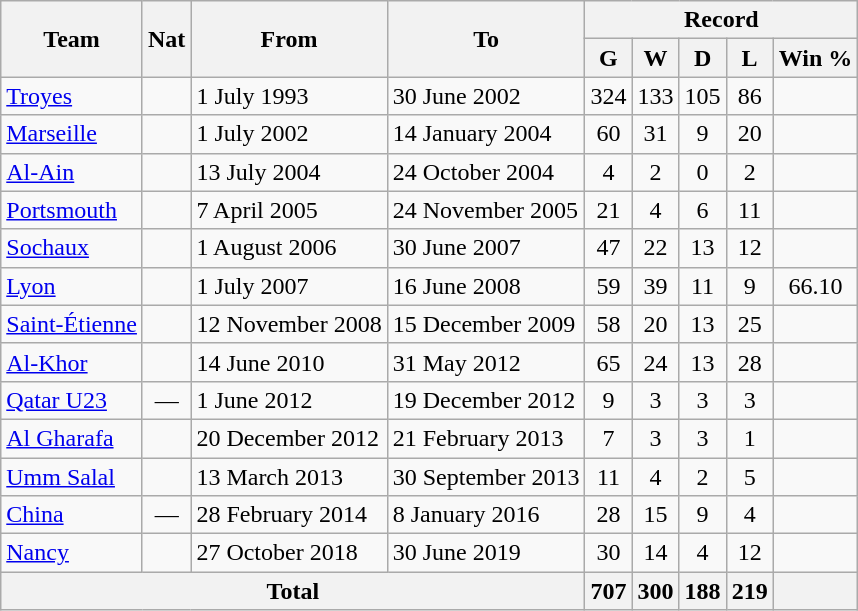<table class="wikitable" style="text-align:center">
<tr>
<th rowspan="2">Team</th>
<th rowspan="2">Nat</th>
<th rowspan="2">From</th>
<th rowspan="2">To</th>
<th colspan="5">Record</th>
</tr>
<tr>
<th>G</th>
<th>W</th>
<th>D</th>
<th>L</th>
<th>Win %</th>
</tr>
<tr>
<td align=left><a href='#'>Troyes</a></td>
<td></td>
<td align=left>1 July 1993</td>
<td align=left>30 June 2002</td>
<td>324</td>
<td>133</td>
<td>105</td>
<td>86</td>
<td></td>
</tr>
<tr>
<td align=left><a href='#'>Marseille</a></td>
<td></td>
<td align=left>1 July 2002</td>
<td align=left>14 January 2004</td>
<td>60</td>
<td>31</td>
<td>9</td>
<td>20</td>
<td></td>
</tr>
<tr>
<td align=left><a href='#'>Al-Ain</a></td>
<td></td>
<td align=left>13 July 2004</td>
<td align=left>24 October 2004</td>
<td>4</td>
<td>2</td>
<td>0</td>
<td>2</td>
<td></td>
</tr>
<tr>
<td align=left><a href='#'>Portsmouth</a></td>
<td></td>
<td align=left>7 April 2005</td>
<td align=left>24 November 2005</td>
<td>21</td>
<td>4</td>
<td>6</td>
<td>11</td>
<td></td>
</tr>
<tr>
<td align=left><a href='#'>Sochaux</a></td>
<td></td>
<td align=left>1 August 2006</td>
<td align=left>30 June 2007</td>
<td>47</td>
<td>22</td>
<td>13</td>
<td>12</td>
<td></td>
</tr>
<tr>
<td align=left><a href='#'>Lyon</a></td>
<td></td>
<td align=left>1 July 2007</td>
<td align=left>16 June 2008</td>
<td>59</td>
<td>39</td>
<td>11</td>
<td>9</td>
<td>66.10</td>
</tr>
<tr>
<td align=left><a href='#'>Saint-Étienne</a></td>
<td></td>
<td align=left>12 November 2008</td>
<td align=left>15 December 2009</td>
<td>58</td>
<td>20</td>
<td>13</td>
<td>25</td>
<td></td>
</tr>
<tr>
<td align=left><a href='#'>Al-Khor</a></td>
<td></td>
<td align=left>14 June 2010</td>
<td align=left>31 May 2012</td>
<td>65</td>
<td>24</td>
<td>13</td>
<td>28</td>
<td></td>
</tr>
<tr>
<td align=left><a href='#'>Qatar U23</a></td>
<td>—</td>
<td align=left>1 June 2012</td>
<td align=left>19 December 2012</td>
<td>9</td>
<td>3</td>
<td>3</td>
<td>3</td>
<td></td>
</tr>
<tr>
<td align=left><a href='#'>Al Gharafa</a></td>
<td></td>
<td align=left>20 December 2012</td>
<td align=left>21 February 2013</td>
<td>7</td>
<td>3</td>
<td>3</td>
<td>1</td>
<td></td>
</tr>
<tr>
<td align=left><a href='#'>Umm Salal</a></td>
<td></td>
<td align=left>13 March 2013</td>
<td align=left>30 September 2013</td>
<td>11</td>
<td>4</td>
<td>2</td>
<td>5</td>
<td></td>
</tr>
<tr>
<td align=left><a href='#'>China</a></td>
<td>—</td>
<td align=left>28 February 2014</td>
<td align=left>8 January 2016</td>
<td>28</td>
<td>15</td>
<td>9</td>
<td>4</td>
<td></td>
</tr>
<tr>
<td align=left><a href='#'>Nancy</a></td>
<td></td>
<td align=left>27 October 2018</td>
<td align=left>30 June 2019</td>
<td>30</td>
<td>14</td>
<td>4</td>
<td>12</td>
<td></td>
</tr>
<tr>
<th colspan="4">Total</th>
<th>707</th>
<th>300</th>
<th>188</th>
<th>219</th>
<th></th>
</tr>
</table>
